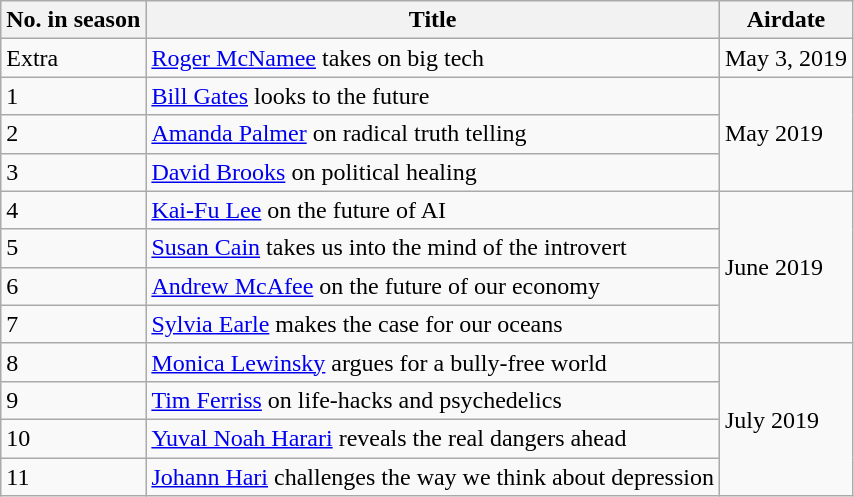<table class="wikitable">
<tr>
<th>No. in season</th>
<th>Title</th>
<th>Airdate</th>
</tr>
<tr>
<td>Extra</td>
<td><a href='#'>Roger McNamee</a> takes on big tech</td>
<td>May 3, 2019</td>
</tr>
<tr>
<td>1</td>
<td><a href='#'>Bill Gates</a> looks to the future</td>
<td rowspan="3">May 2019</td>
</tr>
<tr>
<td>2</td>
<td><a href='#'>Amanda Palmer</a> on radical truth telling</td>
</tr>
<tr>
<td>3</td>
<td><a href='#'>David Brooks</a> on political healing</td>
</tr>
<tr>
<td>4</td>
<td><a href='#'>Kai-Fu Lee</a> on the future of AI</td>
<td rowspan="4">June 2019</td>
</tr>
<tr>
<td>5</td>
<td><a href='#'>Susan Cain</a> takes us into the mind of the introvert</td>
</tr>
<tr>
<td>6</td>
<td><a href='#'>Andrew McAfee</a> on the future of our economy</td>
</tr>
<tr>
<td>7</td>
<td><a href='#'>Sylvia Earle</a> makes the case for our oceans</td>
</tr>
<tr>
<td>8</td>
<td><a href='#'>Monica Lewinsky</a> argues for a bully-free world</td>
<td rowspan="4">July 2019</td>
</tr>
<tr>
<td>9</td>
<td><a href='#'>Tim Ferriss</a> on life-hacks and psychedelics</td>
</tr>
<tr>
<td>10</td>
<td><a href='#'>Yuval Noah Harari</a> reveals the real dangers ahead</td>
</tr>
<tr>
<td>11</td>
<td><a href='#'>Johann Hari</a> challenges the way we think about depression</td>
</tr>
</table>
